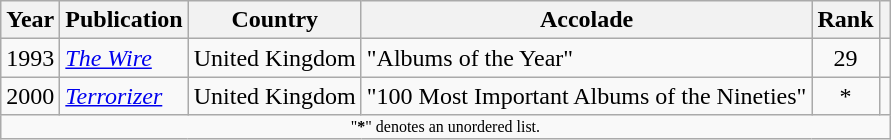<table class="wikitable sortable" style="margin:0em 1em 1em 0pt">
<tr>
<th>Year</th>
<th>Publication</th>
<th>Country</th>
<th>Accolade</th>
<th>Rank</th>
<th class=unsortable></th>
</tr>
<tr>
<td align=center>1993</td>
<td><em><a href='#'>The Wire</a></em></td>
<td>United Kingdom</td>
<td>"Albums of the Year"</td>
<td align=center>29</td>
<td></td>
</tr>
<tr>
<td align=center>2000</td>
<td><em><a href='#'>Terrorizer</a></em></td>
<td>United Kingdom</td>
<td>"100 Most Important Albums of the Nineties"</td>
<td align=center>*</td>
<td></td>
</tr>
<tr class="sortbottom">
<td colspan=6 style=font-size:8pt; align=center>"<strong>*</strong>" denotes an unordered list.</td>
</tr>
</table>
